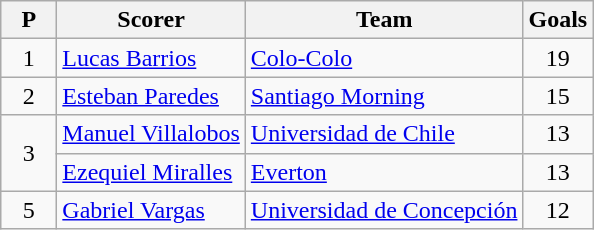<table class="wikitable" style="text-align: center;">
<tr>
<th width=30>P</th>
<th>Scorer</th>
<th>Team</th>
<th>Goals</th>
</tr>
<tr>
<td>1</td>
<td align="left"> <a href='#'>Lucas Barrios</a></td>
<td align="left"><a href='#'>Colo-Colo</a></td>
<td>19</td>
</tr>
<tr>
<td>2</td>
<td align="left"> <a href='#'>Esteban Paredes</a></td>
<td align="left"><a href='#'>Santiago Morning</a></td>
<td>15</td>
</tr>
<tr>
<td rowspan="2">3</td>
<td align="left"> <a href='#'>Manuel Villalobos</a></td>
<td align="left"><a href='#'>Universidad de Chile</a></td>
<td>13</td>
</tr>
<tr>
<td align="left"> <a href='#'>Ezequiel Miralles</a></td>
<td align="left"><a href='#'>Everton</a></td>
<td>13</td>
</tr>
<tr>
<td>5</td>
<td align="left"> <a href='#'>Gabriel Vargas</a></td>
<td align="left"><a href='#'>Universidad de Concepción</a></td>
<td>12</td>
</tr>
</table>
